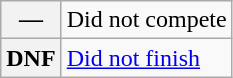<table class="wikitable">
<tr>
<th scope="row">—</th>
<td>Did not compete</td>
</tr>
<tr>
<th scope="row">DNF</th>
<td><a href='#'>Did not finish</a></td>
</tr>
</table>
